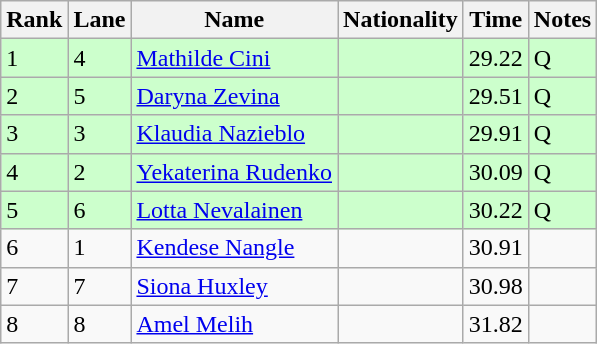<table class="wikitable">
<tr>
<th>Rank</th>
<th>Lane</th>
<th>Name</th>
<th>Nationality</th>
<th>Time</th>
<th>Notes</th>
</tr>
<tr bgcolor=ccffcc>
<td>1</td>
<td>4</td>
<td><a href='#'>Mathilde Cini</a></td>
<td></td>
<td>29.22</td>
<td>Q</td>
</tr>
<tr bgcolor=ccffcc>
<td>2</td>
<td>5</td>
<td><a href='#'>Daryna Zevina</a></td>
<td></td>
<td>29.51</td>
<td>Q</td>
</tr>
<tr bgcolor=ccffcc>
<td>3</td>
<td>3</td>
<td><a href='#'>Klaudia Nazieblo</a></td>
<td></td>
<td>29.91</td>
<td>Q</td>
</tr>
<tr bgcolor=ccffcc>
<td>4</td>
<td>2</td>
<td><a href='#'>Yekaterina Rudenko</a></td>
<td></td>
<td>30.09</td>
<td>Q</td>
</tr>
<tr bgcolor=ccffcc>
<td>5</td>
<td>6</td>
<td><a href='#'>Lotta Nevalainen</a></td>
<td></td>
<td>30.22</td>
<td>Q</td>
</tr>
<tr>
<td>6</td>
<td>1</td>
<td><a href='#'>Kendese Nangle</a></td>
<td></td>
<td>30.91</td>
<td></td>
</tr>
<tr>
<td>7</td>
<td>7</td>
<td><a href='#'>Siona Huxley</a></td>
<td></td>
<td>30.98</td>
<td></td>
</tr>
<tr>
<td>8</td>
<td>8</td>
<td><a href='#'>Amel Melih</a></td>
<td></td>
<td>31.82</td>
<td></td>
</tr>
</table>
